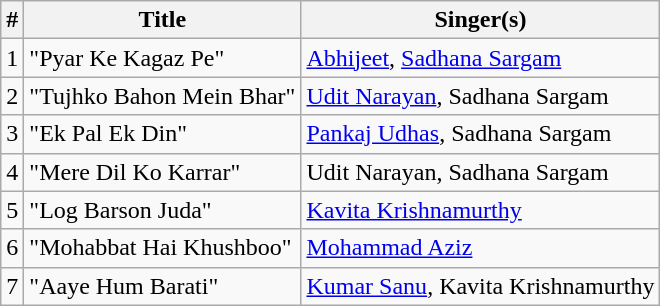<table class="wikitable">
<tr>
<th>#</th>
<th>Title</th>
<th>Singer(s)</th>
</tr>
<tr>
<td>1</td>
<td>"Pyar Ke Kagaz Pe"</td>
<td><a href='#'>Abhijeet</a>, <a href='#'>Sadhana Sargam</a></td>
</tr>
<tr>
<td>2</td>
<td>"Tujhko Bahon Mein Bhar"</td>
<td><a href='#'>Udit Narayan</a>, Sadhana Sargam</td>
</tr>
<tr>
<td>3</td>
<td>"Ek Pal Ek Din"</td>
<td><a href='#'>Pankaj Udhas</a>, Sadhana Sargam</td>
</tr>
<tr>
<td>4</td>
<td>"Mere Dil Ko Karrar"</td>
<td>Udit Narayan, Sadhana Sargam</td>
</tr>
<tr>
<td>5</td>
<td>"Log Barson Juda"</td>
<td><a href='#'>Kavita Krishnamurthy</a></td>
</tr>
<tr>
<td>6</td>
<td>"Mohabbat Hai Khushboo"</td>
<td><a href='#'>Mohammad Aziz</a></td>
</tr>
<tr>
<td>7</td>
<td>"Aaye Hum Barati"</td>
<td><a href='#'>Kumar Sanu</a>, Kavita Krishnamurthy</td>
</tr>
</table>
